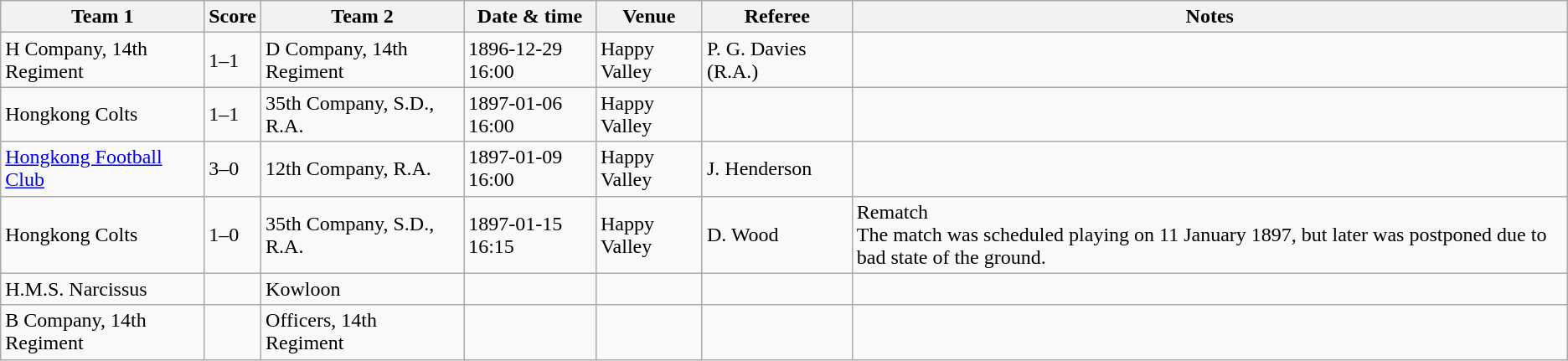<table class="wikitable">
<tr>
<th>Team 1</th>
<th>Score</th>
<th>Team 2</th>
<th>Date & time</th>
<th>Venue</th>
<th>Referee</th>
<th>Notes</th>
</tr>
<tr>
<td>H Company, 14th Regiment</td>
<td>1–1</td>
<td>D Company, 14th Regiment</td>
<td>1896-12-29 16:00</td>
<td>Happy Valley</td>
<td>P. G. Davies (R.A.)</td>
<td></td>
</tr>
<tr>
<td>Hongkong Colts</td>
<td>1–1</td>
<td>35th Company, S.D., R.A.</td>
<td>1897-01-06 16:00</td>
<td>Happy Valley</td>
<td></td>
<td></td>
</tr>
<tr>
<td><a href='#'>Hongkong Football Club</a></td>
<td>3–0</td>
<td>12th Company, R.A.</td>
<td>1897-01-09 16:00</td>
<td>Happy Valley</td>
<td>J. Henderson</td>
<td></td>
</tr>
<tr>
<td>Hongkong Colts</td>
<td>1–0</td>
<td>35th Company, S.D., R.A.</td>
<td>1897-01-15 16:15</td>
<td>Happy Valley</td>
<td>D. Wood</td>
<td>Rematch<br>The match was scheduled playing on 11 January 1897, but later was postponed due to bad state of the ground.</td>
</tr>
<tr>
<td>H.M.S. Narcissus</td>
<td></td>
<td>Kowloon</td>
<td></td>
<td></td>
<td></td>
<td></td>
</tr>
<tr>
<td>B Company, 14th Regiment</td>
<td></td>
<td>Officers, 14th Regiment</td>
<td></td>
<td></td>
<td></td>
<td></td>
</tr>
</table>
